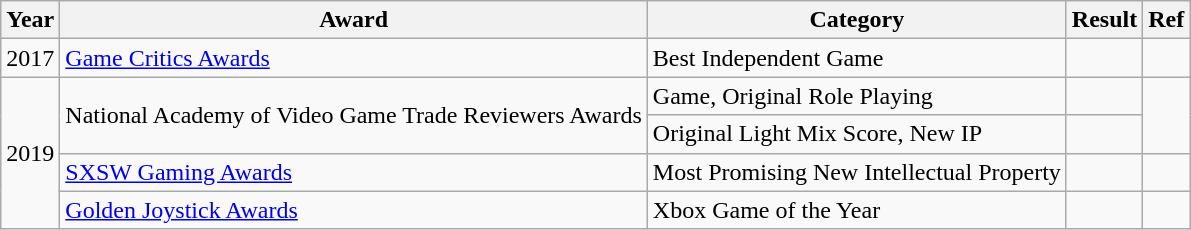<table class="wikitable sortable">
<tr>
<th>Year</th>
<th>Award</th>
<th>Category</th>
<th>Result</th>
<th>Ref</th>
</tr>
<tr>
<td style="text-align:center;" rowspan="1">2017</td>
<td><a href='#'>Game Critics Awards</a></td>
<td>Best Independent Game</td>
<td></td>
<td style="text-align:center;"></td>
</tr>
<tr>
<td style="text-align:center;" rowspan="4">2019</td>
<td rowspan="2">National Academy of Video Game Trade Reviewers Awards</td>
<td>Game, Original Role Playing</td>
<td></td>
<td rowspan="2" style="text-align:center;"></td>
</tr>
<tr>
<td>Original Light Mix Score, New IP</td>
<td></td>
</tr>
<tr>
<td><a href='#'>SXSW Gaming Awards</a></td>
<td>Most Promising New Intellectual Property</td>
<td></td>
<td style="text-align:center;"></td>
</tr>
<tr>
<td><a href='#'>Golden Joystick Awards</a></td>
<td>Xbox Game of the Year</td>
<td></td>
<td style="text-align:center;"></td>
</tr>
</table>
